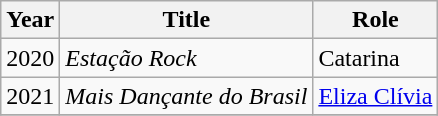<table class="wikitable">
<tr>
<th>Year</th>
<th>Title</th>
<th>Role</th>
</tr>
<tr>
<td>2020</td>
<td><em>Estação Rock</em></td>
<td>Catarina  </td>
</tr>
<tr>
<td>2021</td>
<td><em>Mais Dançante do Brasil</em></td>
<td><a href='#'>Eliza Clívia</a></td>
</tr>
<tr>
</tr>
</table>
